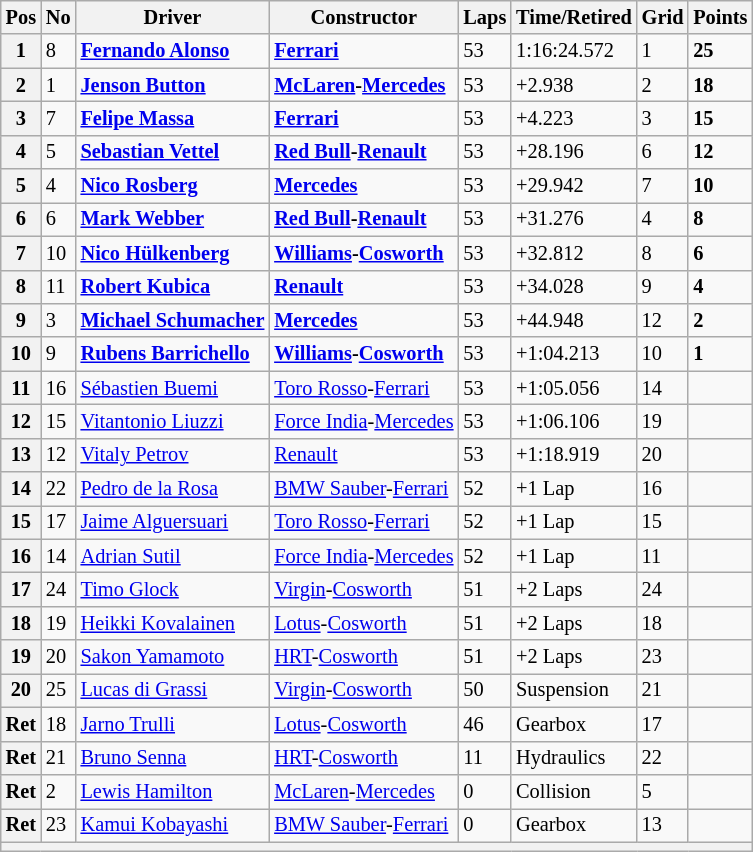<table class="wikitable" style="font-size: 85%">
<tr>
<th>Pos</th>
<th>No</th>
<th>Driver</th>
<th>Constructor</th>
<th>Laps</th>
<th>Time/Retired</th>
<th>Grid</th>
<th>Points</th>
</tr>
<tr>
<th>1</th>
<td>8</td>
<td> <strong><a href='#'>Fernando Alonso</a></strong></td>
<td><strong><a href='#'>Ferrari</a></strong></td>
<td>53</td>
<td>1:16:24.572</td>
<td>1</td>
<td><strong>25</strong></td>
</tr>
<tr>
<th>2</th>
<td>1</td>
<td> <strong><a href='#'>Jenson Button</a></strong></td>
<td><strong><a href='#'>McLaren</a>-<a href='#'>Mercedes</a></strong></td>
<td>53</td>
<td>+2.938</td>
<td>2</td>
<td><strong>18</strong></td>
</tr>
<tr>
<th>3</th>
<td>7</td>
<td> <strong><a href='#'>Felipe Massa</a></strong></td>
<td><strong><a href='#'>Ferrari</a></strong></td>
<td>53</td>
<td>+4.223</td>
<td>3</td>
<td><strong>15</strong></td>
</tr>
<tr>
<th>4</th>
<td>5</td>
<td> <strong><a href='#'>Sebastian Vettel</a></strong></td>
<td><strong><a href='#'>Red Bull</a>-<a href='#'>Renault</a></strong></td>
<td>53</td>
<td>+28.196</td>
<td>6</td>
<td><strong>12</strong></td>
</tr>
<tr>
<th>5</th>
<td>4</td>
<td> <strong><a href='#'>Nico Rosberg</a></strong></td>
<td><strong><a href='#'>Mercedes</a></strong></td>
<td>53</td>
<td>+29.942</td>
<td>7</td>
<td><strong>10</strong></td>
</tr>
<tr>
<th>6</th>
<td>6</td>
<td> <strong><a href='#'>Mark Webber</a></strong></td>
<td><strong><a href='#'>Red Bull</a>-<a href='#'>Renault</a></strong></td>
<td>53</td>
<td>+31.276</td>
<td>4</td>
<td><strong>8</strong></td>
</tr>
<tr>
<th>7</th>
<td>10</td>
<td> <strong><a href='#'>Nico Hülkenberg</a></strong></td>
<td><strong><a href='#'>Williams</a>-<a href='#'>Cosworth</a></strong></td>
<td>53</td>
<td>+32.812</td>
<td>8</td>
<td><strong>6</strong></td>
</tr>
<tr>
<th>8</th>
<td>11</td>
<td> <strong><a href='#'>Robert Kubica</a></strong></td>
<td><strong><a href='#'>Renault</a></strong></td>
<td>53</td>
<td>+34.028</td>
<td>9</td>
<td><strong>4</strong></td>
</tr>
<tr>
<th>9</th>
<td>3</td>
<td> <strong><a href='#'>Michael Schumacher</a></strong></td>
<td><strong><a href='#'>Mercedes</a></strong></td>
<td>53</td>
<td>+44.948</td>
<td>12</td>
<td><strong>2</strong></td>
</tr>
<tr>
<th>10</th>
<td>9</td>
<td> <strong><a href='#'>Rubens Barrichello</a></strong></td>
<td><strong><a href='#'>Williams</a>-<a href='#'>Cosworth</a></strong></td>
<td>53</td>
<td>+1:04.213</td>
<td>10</td>
<td><strong>1</strong></td>
</tr>
<tr>
<th>11</th>
<td>16</td>
<td> <a href='#'>Sébastien Buemi</a></td>
<td><a href='#'>Toro Rosso</a>-<a href='#'>Ferrari</a></td>
<td>53</td>
<td>+1:05.056</td>
<td>14</td>
<td></td>
</tr>
<tr>
<th>12</th>
<td>15</td>
<td> <a href='#'>Vitantonio Liuzzi</a></td>
<td><a href='#'>Force India</a>-<a href='#'>Mercedes</a></td>
<td>53</td>
<td>+1:06.106</td>
<td>19</td>
<td></td>
</tr>
<tr>
<th>13</th>
<td>12</td>
<td> <a href='#'>Vitaly Petrov</a></td>
<td><a href='#'>Renault</a></td>
<td>53</td>
<td>+1:18.919</td>
<td>20</td>
<td></td>
</tr>
<tr>
<th>14</th>
<td>22</td>
<td> <a href='#'>Pedro de la Rosa</a></td>
<td><a href='#'>BMW Sauber</a>-<a href='#'>Ferrari</a></td>
<td>52</td>
<td>+1 Lap</td>
<td>16</td>
<td></td>
</tr>
<tr>
<th>15</th>
<td>17</td>
<td> <a href='#'>Jaime Alguersuari</a></td>
<td><a href='#'>Toro Rosso</a>-<a href='#'>Ferrari</a></td>
<td>52</td>
<td>+1 Lap</td>
<td>15</td>
<td></td>
</tr>
<tr>
<th>16</th>
<td>14</td>
<td> <a href='#'>Adrian Sutil</a></td>
<td><a href='#'>Force India</a>-<a href='#'>Mercedes</a></td>
<td>52</td>
<td>+1 Lap</td>
<td>11</td>
<td></td>
</tr>
<tr>
<th>17</th>
<td>24</td>
<td> <a href='#'>Timo Glock</a></td>
<td><a href='#'>Virgin</a>-<a href='#'>Cosworth</a></td>
<td>51</td>
<td>+2 Laps</td>
<td>24</td>
<td></td>
</tr>
<tr>
<th>18</th>
<td>19</td>
<td> <a href='#'>Heikki Kovalainen</a></td>
<td><a href='#'>Lotus</a>-<a href='#'>Cosworth</a></td>
<td>51</td>
<td>+2 Laps</td>
<td>18</td>
<td></td>
</tr>
<tr>
<th>19</th>
<td>20</td>
<td> <a href='#'>Sakon Yamamoto</a></td>
<td><a href='#'>HRT</a>-<a href='#'>Cosworth</a></td>
<td>51</td>
<td>+2 Laps</td>
<td>23</td>
<td></td>
</tr>
<tr>
<th>20</th>
<td>25</td>
<td> <a href='#'>Lucas di Grassi</a></td>
<td><a href='#'>Virgin</a>-<a href='#'>Cosworth</a></td>
<td>50</td>
<td>Suspension</td>
<td>21</td>
<td></td>
</tr>
<tr>
<th>Ret</th>
<td>18</td>
<td> <a href='#'>Jarno Trulli</a></td>
<td><a href='#'>Lotus</a>-<a href='#'>Cosworth</a></td>
<td>46</td>
<td>Gearbox</td>
<td>17</td>
<td></td>
</tr>
<tr>
<th>Ret</th>
<td>21</td>
<td> <a href='#'>Bruno Senna</a></td>
<td><a href='#'>HRT</a>-<a href='#'>Cosworth</a></td>
<td>11</td>
<td>Hydraulics</td>
<td>22</td>
<td></td>
</tr>
<tr>
<th>Ret</th>
<td>2</td>
<td> <a href='#'>Lewis Hamilton</a></td>
<td><a href='#'>McLaren</a>-<a href='#'>Mercedes</a></td>
<td>0</td>
<td>Collision</td>
<td>5</td>
<td></td>
</tr>
<tr>
<th>Ret</th>
<td>23</td>
<td> <a href='#'>Kamui Kobayashi</a></td>
<td><a href='#'>BMW Sauber</a>-<a href='#'>Ferrari</a></td>
<td>0</td>
<td>Gearbox</td>
<td>13</td>
<td></td>
</tr>
<tr>
<th colspan="8"></th>
</tr>
</table>
